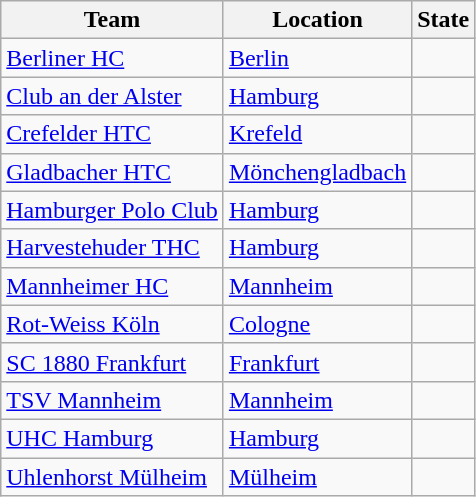<table class="wikitable sortable">
<tr>
<th>Team</th>
<th>Location</th>
<th>State</th>
</tr>
<tr>
<td><a href='#'>Berliner HC</a></td>
<td><a href='#'>Berlin</a></td>
<td></td>
</tr>
<tr>
<td><a href='#'>Club an der Alster</a></td>
<td><a href='#'>Hamburg</a></td>
<td></td>
</tr>
<tr>
<td><a href='#'>Crefelder HTC</a></td>
<td><a href='#'>Krefeld</a></td>
<td></td>
</tr>
<tr>
<td><a href='#'>Gladbacher HTC</a></td>
<td><a href='#'>Mönchengladbach</a></td>
<td></td>
</tr>
<tr>
<td><a href='#'>Hamburger Polo Club</a></td>
<td><a href='#'>Hamburg</a></td>
<td></td>
</tr>
<tr>
<td><a href='#'>Harvestehuder THC</a></td>
<td><a href='#'>Hamburg</a></td>
<td></td>
</tr>
<tr>
<td><a href='#'>Mannheimer HC</a></td>
<td><a href='#'>Mannheim</a></td>
<td></td>
</tr>
<tr>
<td><a href='#'>Rot-Weiss Köln</a></td>
<td><a href='#'>Cologne</a></td>
<td></td>
</tr>
<tr>
<td><a href='#'>SC 1880 Frankfurt</a></td>
<td><a href='#'>Frankfurt</a></td>
<td></td>
</tr>
<tr>
<td><a href='#'>TSV Mannheim</a></td>
<td><a href='#'>Mannheim</a></td>
<td></td>
</tr>
<tr>
<td><a href='#'>UHC Hamburg</a></td>
<td><a href='#'>Hamburg</a></td>
<td></td>
</tr>
<tr>
<td><a href='#'>Uhlenhorst Mülheim</a></td>
<td><a href='#'>Mülheim</a></td>
<td></td>
</tr>
</table>
